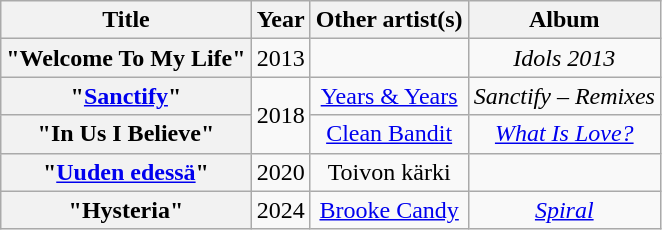<table class="wikitable plainrowheaders" style="text-align:center;">
<tr>
<th scope="col">Title</th>
<th scope="col">Year</th>
<th scope="col">Other artist(s)</th>
<th scope="col">Album</th>
</tr>
<tr>
<th scope="row">"Welcome To My Life"</th>
<td>2013</td>
<td></td>
<td><em>Idols 2013</em></td>
</tr>
<tr>
<th scope="row">"<a href='#'>Sanctify</a>"</th>
<td rowspan="2">2018</td>
<td><a href='#'>Years & Years</a></td>
<td><em>Sanctify – Remixes</em></td>
</tr>
<tr>
<th scope="row">"In Us I Believe"</th>
<td><a href='#'>Clean Bandit</a></td>
<td><em><a href='#'>What Is Love?</a></em></td>
</tr>
<tr>
<th scope="row">"<a href='#'>Uuden edessä</a>"</th>
<td>2020</td>
<td>Toivon kärki</td>
<td></td>
</tr>
<tr>
<th scope="row">"Hysteria"</th>
<td>2024</td>
<td><a href='#'>Brooke Candy</a></td>
<td><em><a href='#'>Spiral</a></em></td>
</tr>
</table>
